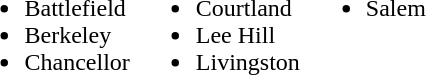<table border="0">
<tr>
<td valign="top"><br><ul><li>Battlefield</li><li>Berkeley</li><li>Chancellor</li></ul></td>
<td valign="top"><br><ul><li>Courtland</li><li>Lee Hill</li><li>Livingston</li></ul></td>
<td valign="top"><br><ul><li>Salem</li></ul></td>
</tr>
</table>
